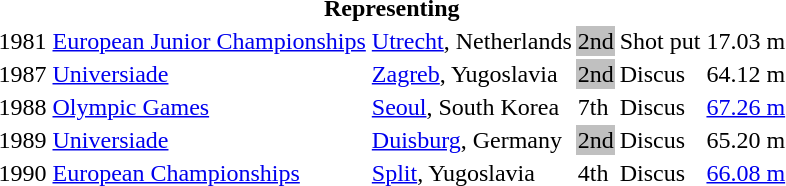<table>
<tr>
<th colspan="6">Representing </th>
</tr>
<tr>
<td>1981</td>
<td><a href='#'>European Junior Championships</a></td>
<td><a href='#'>Utrecht</a>, Netherlands</td>
<td bgcolor=silver>2nd</td>
<td>Shot put</td>
<td>17.03 m</td>
</tr>
<tr>
<td>1987</td>
<td><a href='#'>Universiade</a></td>
<td><a href='#'>Zagreb</a>, Yugoslavia</td>
<td bgcolor=silver>2nd</td>
<td>Discus</td>
<td>64.12 m</td>
</tr>
<tr>
<td>1988</td>
<td><a href='#'>Olympic Games</a></td>
<td><a href='#'>Seoul</a>, South Korea</td>
<td>7th</td>
<td>Discus</td>
<td><a href='#'>67.26 m</a></td>
</tr>
<tr>
<td>1989</td>
<td><a href='#'>Universiade</a></td>
<td><a href='#'>Duisburg</a>, Germany</td>
<td bgcolor=silver>2nd</td>
<td>Discus</td>
<td>65.20 m</td>
</tr>
<tr>
<td>1990</td>
<td><a href='#'>European Championships</a></td>
<td><a href='#'>Split</a>, Yugoslavia</td>
<td>4th</td>
<td>Discus</td>
<td><a href='#'>66.08 m</a></td>
</tr>
</table>
